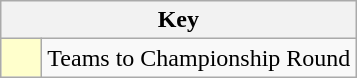<table class="wikitable" style="text-align: center;">
<tr>
<th colspan=2>Key</th>
</tr>
<tr>
<td style="background:#ffffcc; width:20px;"></td>
<td align=left>Teams to Championship Round</td>
</tr>
</table>
